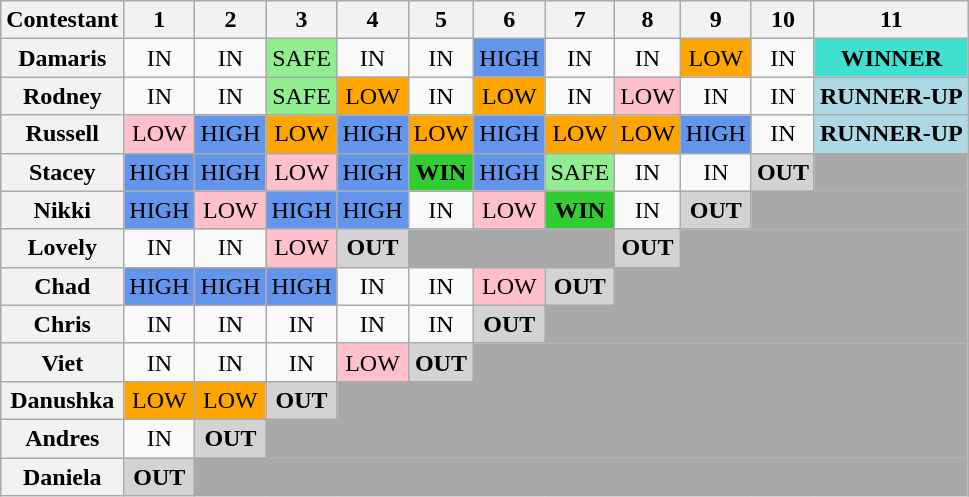<table class="wikitable" align style="text-align:center" center>
<tr>
<th>Contestant</th>
<th>1</th>
<th>2</th>
<th>3</th>
<th>4</th>
<th>5</th>
<th>6</th>
<th>7</th>
<th>8</th>
<th>9</th>
<th>10</th>
<th>11</th>
</tr>
<tr>
<th>Damaris</th>
<td>IN</td>
<td>IN</td>
<td style="background:lightgreen;">SAFE</td>
<td>IN</td>
<td>IN</td>
<td style="background:cornflowerblue;">HIGH</td>
<td>IN</td>
<td>IN</td>
<td style="background:orange;">LOW</td>
<td>IN</td>
<td style="background:turquoise;"><strong>WINNER</strong></td>
</tr>
<tr>
<th>Rodney</th>
<td>IN</td>
<td>IN</td>
<td style="background:lightgreen;">SAFE</td>
<td style="background:orange;">LOW</td>
<td>IN</td>
<td style="background:orange;">LOW</td>
<td>IN</td>
<td style="background:pink;">LOW</td>
<td>IN</td>
<td>IN</td>
<td style="background:lightblue;"><strong>RUNNER-UP</strong></td>
</tr>
<tr>
<th>Russell</th>
<td style="background:pink;">LOW</td>
<td style="background:cornflowerblue;">HIGH</td>
<td style="background:orange;">LOW</td>
<td style="background:cornflowerblue;">HIGH</td>
<td style="background:orange;">LOW</td>
<td style="background:cornflowerblue;">HIGH</td>
<td style="background:orange;">LOW</td>
<td style="background:orange;">LOW</td>
<td style="background:cornflowerblue;">HIGH</td>
<td>IN</td>
<td style="background:lightblue;"><strong>RUNNER-UP</strong></td>
</tr>
<tr>
<th>Stacey</th>
<td style="background:cornflowerblue;">HIGH</td>
<td style="background:cornflowerblue;">HIGH</td>
<td style="background:pink;">LOW</td>
<td style="background:cornflowerblue;">HIGH</td>
<td style="background:limegreen;"><strong>WIN</strong></td>
<td style="background:cornflowerblue;">HIGH</td>
<td style="background:lightgreen;">SAFE</td>
<td>IN</td>
<td>IN</td>
<td style="background:lightgrey;"><strong>OUT</strong></td>
<td colspan="2" style="background:darkgrey;"></td>
</tr>
<tr>
<th>Nikki</th>
<td style="background:cornflowerblue;">HIGH</td>
<td style="background:pink;">LOW</td>
<td style="background:cornflowerblue;">HIGH</td>
<td style="background:cornflowerblue;">HIGH</td>
<td>IN</td>
<td style="background:pink;">LOW</td>
<td style="background:limegreen;"><strong>WIN</strong></td>
<td>IN</td>
<td style="background:lightgrey;"><strong>OUT</strong></td>
<td colspan="2" style="background:darkgrey;"></td>
</tr>
<tr>
<th>Lovely</th>
<td>IN</td>
<td>IN</td>
<td style="background:pink;">LOW</td>
<td style="background:lightgrey;"><strong>OUT</strong></td>
<td colspan="3" style="background:darkgrey;"></td>
<td style="background:lightgrey;"><strong>OUT</strong> </td>
<td colspan="3" style="background:darkgrey;"></td>
</tr>
<tr>
<th>Chad</th>
<td style="background:cornflowerblue;">HIGH</td>
<td style="background:cornflowerblue;">HIGH</td>
<td style="background:cornflowerblue;">HIGH</td>
<td>IN</td>
<td>IN</td>
<td style="background:pink;">LOW</td>
<td style="background:lightgrey;"><strong>OUT</strong></td>
<td colspan="8" style="background:darkgrey;"></td>
</tr>
<tr>
<th>Chris</th>
<td>IN</td>
<td>IN</td>
<td>IN</td>
<td>IN</td>
<td>IN</td>
<td style="background:lightgrey;"><strong>OUT</strong></td>
<td colspan="8" style="background:darkgrey;"></td>
</tr>
<tr>
<th>Viet</th>
<td>IN</td>
<td>IN</td>
<td>IN</td>
<td style="background:pink;">LOW</td>
<td style="background:lightgrey;"><strong>OUT</strong></td>
<td colspan="8" style="background:darkgrey;"></td>
</tr>
<tr>
<th>Danushka</th>
<td style="background:orange;">LOW</td>
<td style="background:orange;">LOW</td>
<td style="background:lightgrey;"><strong>OUT</strong></td>
<td colspan="9" style="background:darkgrey;"></td>
</tr>
<tr>
<th>Andres</th>
<td>IN</td>
<td style="background:lightgrey;"><strong>OUT</strong></td>
<td colspan="9" style="background:darkgrey;"></td>
</tr>
<tr>
<th>Daniela</th>
<td style="background:lightgrey;"><strong>OUT</strong></td>
<td colspan="10" style="background:darkgrey;"></td>
</tr>
</table>
